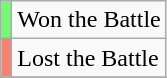<table class="wikitable sortable">
<tr>
<td style="background:#73FB76;"></td>
<td>Won the Battle</td>
</tr>
<tr>
<td style="background:salmon"></td>
<td>Lost the Battle</td>
</tr>
<tr>
</tr>
</table>
